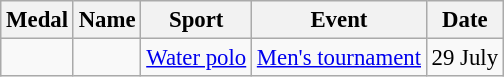<table class="wikitable sortable" style="font-size:95%">
<tr>
<th>Medal</th>
<th>Name</th>
<th>Sport</th>
<th>Event</th>
<th>Date</th>
</tr>
<tr>
<td></td>
<td><br></td>
<td><a href='#'>Water polo</a></td>
<td><a href='#'>Men's tournament</a></td>
<td>29 July</td>
</tr>
</table>
